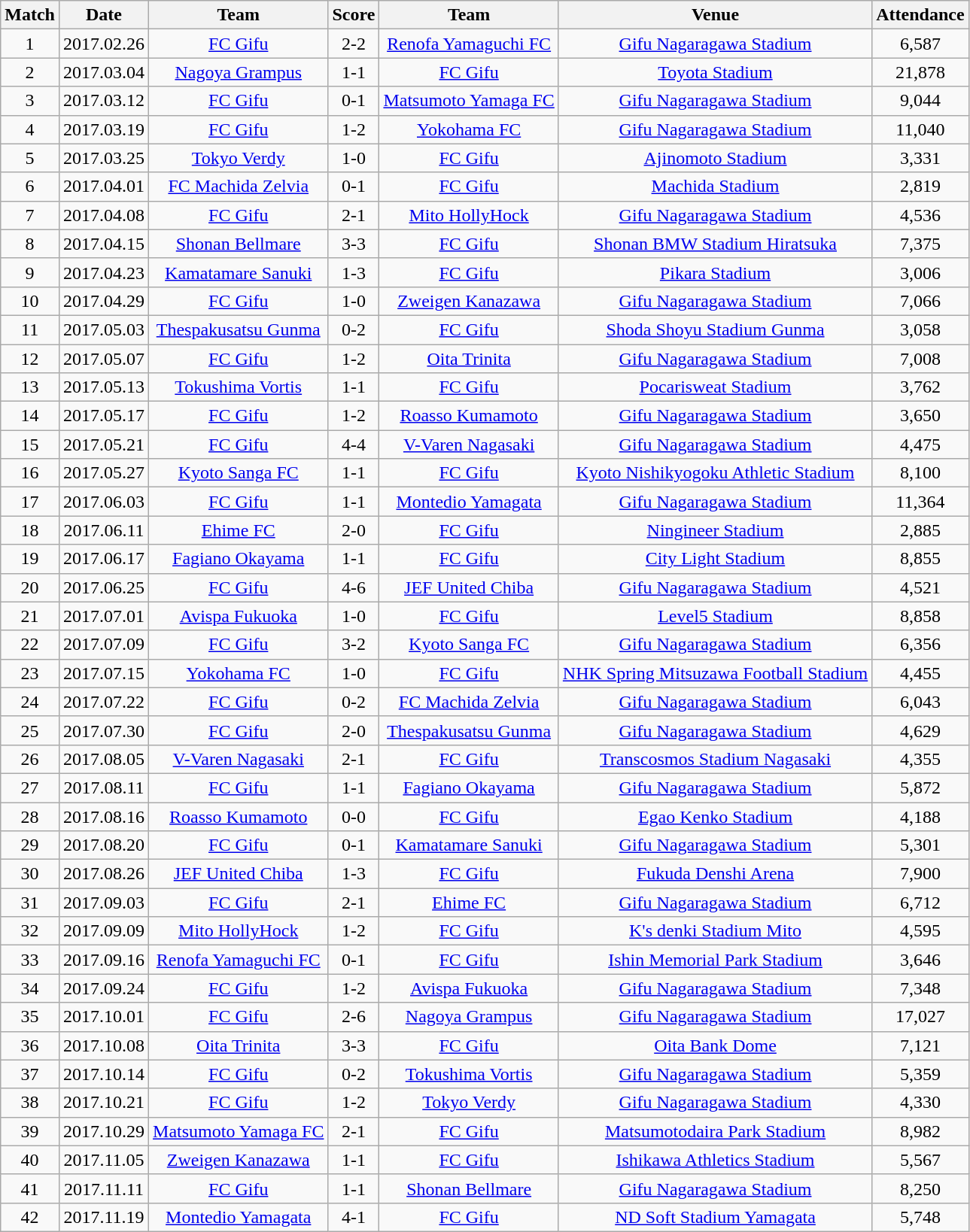<table class="wikitable" style="text-align:center;">
<tr>
<th>Match</th>
<th>Date</th>
<th>Team</th>
<th>Score</th>
<th>Team</th>
<th>Venue</th>
<th>Attendance</th>
</tr>
<tr>
<td>1</td>
<td>2017.02.26</td>
<td><a href='#'>FC Gifu</a></td>
<td>2-2</td>
<td><a href='#'>Renofa Yamaguchi FC</a></td>
<td><a href='#'>Gifu Nagaragawa Stadium</a></td>
<td>6,587</td>
</tr>
<tr>
<td>2</td>
<td>2017.03.04</td>
<td><a href='#'>Nagoya Grampus</a></td>
<td>1-1</td>
<td><a href='#'>FC Gifu</a></td>
<td><a href='#'>Toyota Stadium</a></td>
<td>21,878</td>
</tr>
<tr>
<td>3</td>
<td>2017.03.12</td>
<td><a href='#'>FC Gifu</a></td>
<td>0-1</td>
<td><a href='#'>Matsumoto Yamaga FC</a></td>
<td><a href='#'>Gifu Nagaragawa Stadium</a></td>
<td>9,044</td>
</tr>
<tr>
<td>4</td>
<td>2017.03.19</td>
<td><a href='#'>FC Gifu</a></td>
<td>1-2</td>
<td><a href='#'>Yokohama FC</a></td>
<td><a href='#'>Gifu Nagaragawa Stadium</a></td>
<td>11,040</td>
</tr>
<tr>
<td>5</td>
<td>2017.03.25</td>
<td><a href='#'>Tokyo Verdy</a></td>
<td>1-0</td>
<td><a href='#'>FC Gifu</a></td>
<td><a href='#'>Ajinomoto Stadium</a></td>
<td>3,331</td>
</tr>
<tr>
<td>6</td>
<td>2017.04.01</td>
<td><a href='#'>FC Machida Zelvia</a></td>
<td>0-1</td>
<td><a href='#'>FC Gifu</a></td>
<td><a href='#'>Machida Stadium</a></td>
<td>2,819</td>
</tr>
<tr>
<td>7</td>
<td>2017.04.08</td>
<td><a href='#'>FC Gifu</a></td>
<td>2-1</td>
<td><a href='#'>Mito HollyHock</a></td>
<td><a href='#'>Gifu Nagaragawa Stadium</a></td>
<td>4,536</td>
</tr>
<tr>
<td>8</td>
<td>2017.04.15</td>
<td><a href='#'>Shonan Bellmare</a></td>
<td>3-3</td>
<td><a href='#'>FC Gifu</a></td>
<td><a href='#'>Shonan BMW Stadium Hiratsuka</a></td>
<td>7,375</td>
</tr>
<tr>
<td>9</td>
<td>2017.04.23</td>
<td><a href='#'>Kamatamare Sanuki</a></td>
<td>1-3</td>
<td><a href='#'>FC Gifu</a></td>
<td><a href='#'>Pikara Stadium</a></td>
<td>3,006</td>
</tr>
<tr>
<td>10</td>
<td>2017.04.29</td>
<td><a href='#'>FC Gifu</a></td>
<td>1-0</td>
<td><a href='#'>Zweigen Kanazawa</a></td>
<td><a href='#'>Gifu Nagaragawa Stadium</a></td>
<td>7,066</td>
</tr>
<tr>
<td>11</td>
<td>2017.05.03</td>
<td><a href='#'>Thespakusatsu Gunma</a></td>
<td>0-2</td>
<td><a href='#'>FC Gifu</a></td>
<td><a href='#'>Shoda Shoyu Stadium Gunma</a></td>
<td>3,058</td>
</tr>
<tr>
<td>12</td>
<td>2017.05.07</td>
<td><a href='#'>FC Gifu</a></td>
<td>1-2</td>
<td><a href='#'>Oita Trinita</a></td>
<td><a href='#'>Gifu Nagaragawa Stadium</a></td>
<td>7,008</td>
</tr>
<tr>
<td>13</td>
<td>2017.05.13</td>
<td><a href='#'>Tokushima Vortis</a></td>
<td>1-1</td>
<td><a href='#'>FC Gifu</a></td>
<td><a href='#'>Pocarisweat Stadium</a></td>
<td>3,762</td>
</tr>
<tr>
<td>14</td>
<td>2017.05.17</td>
<td><a href='#'>FC Gifu</a></td>
<td>1-2</td>
<td><a href='#'>Roasso Kumamoto</a></td>
<td><a href='#'>Gifu Nagaragawa Stadium</a></td>
<td>3,650</td>
</tr>
<tr>
<td>15</td>
<td>2017.05.21</td>
<td><a href='#'>FC Gifu</a></td>
<td>4-4</td>
<td><a href='#'>V-Varen Nagasaki</a></td>
<td><a href='#'>Gifu Nagaragawa Stadium</a></td>
<td>4,475</td>
</tr>
<tr>
<td>16</td>
<td>2017.05.27</td>
<td><a href='#'>Kyoto Sanga FC</a></td>
<td>1-1</td>
<td><a href='#'>FC Gifu</a></td>
<td><a href='#'>Kyoto Nishikyogoku Athletic Stadium</a></td>
<td>8,100</td>
</tr>
<tr>
<td>17</td>
<td>2017.06.03</td>
<td><a href='#'>FC Gifu</a></td>
<td>1-1</td>
<td><a href='#'>Montedio Yamagata</a></td>
<td><a href='#'>Gifu Nagaragawa Stadium</a></td>
<td>11,364</td>
</tr>
<tr>
<td>18</td>
<td>2017.06.11</td>
<td><a href='#'>Ehime FC</a></td>
<td>2-0</td>
<td><a href='#'>FC Gifu</a></td>
<td><a href='#'>Ningineer Stadium</a></td>
<td>2,885</td>
</tr>
<tr>
<td>19</td>
<td>2017.06.17</td>
<td><a href='#'>Fagiano Okayama</a></td>
<td>1-1</td>
<td><a href='#'>FC Gifu</a></td>
<td><a href='#'>City Light Stadium</a></td>
<td>8,855</td>
</tr>
<tr>
<td>20</td>
<td>2017.06.25</td>
<td><a href='#'>FC Gifu</a></td>
<td>4-6</td>
<td><a href='#'>JEF United Chiba</a></td>
<td><a href='#'>Gifu Nagaragawa Stadium</a></td>
<td>4,521</td>
</tr>
<tr>
<td>21</td>
<td>2017.07.01</td>
<td><a href='#'>Avispa Fukuoka</a></td>
<td>1-0</td>
<td><a href='#'>FC Gifu</a></td>
<td><a href='#'>Level5 Stadium</a></td>
<td>8,858</td>
</tr>
<tr>
<td>22</td>
<td>2017.07.09</td>
<td><a href='#'>FC Gifu</a></td>
<td>3-2</td>
<td><a href='#'>Kyoto Sanga FC</a></td>
<td><a href='#'>Gifu Nagaragawa Stadium</a></td>
<td>6,356</td>
</tr>
<tr>
<td>23</td>
<td>2017.07.15</td>
<td><a href='#'>Yokohama FC</a></td>
<td>1-0</td>
<td><a href='#'>FC Gifu</a></td>
<td><a href='#'>NHK Spring Mitsuzawa Football Stadium</a></td>
<td>4,455</td>
</tr>
<tr>
<td>24</td>
<td>2017.07.22</td>
<td><a href='#'>FC Gifu</a></td>
<td>0-2</td>
<td><a href='#'>FC Machida Zelvia</a></td>
<td><a href='#'>Gifu Nagaragawa Stadium</a></td>
<td>6,043</td>
</tr>
<tr>
<td>25</td>
<td>2017.07.30</td>
<td><a href='#'>FC Gifu</a></td>
<td>2-0</td>
<td><a href='#'>Thespakusatsu Gunma</a></td>
<td><a href='#'>Gifu Nagaragawa Stadium</a></td>
<td>4,629</td>
</tr>
<tr>
<td>26</td>
<td>2017.08.05</td>
<td><a href='#'>V-Varen Nagasaki</a></td>
<td>2-1</td>
<td><a href='#'>FC Gifu</a></td>
<td><a href='#'>Transcosmos Stadium Nagasaki</a></td>
<td>4,355</td>
</tr>
<tr>
<td>27</td>
<td>2017.08.11</td>
<td><a href='#'>FC Gifu</a></td>
<td>1-1</td>
<td><a href='#'>Fagiano Okayama</a></td>
<td><a href='#'>Gifu Nagaragawa Stadium</a></td>
<td>5,872</td>
</tr>
<tr>
<td>28</td>
<td>2017.08.16</td>
<td><a href='#'>Roasso Kumamoto</a></td>
<td>0-0</td>
<td><a href='#'>FC Gifu</a></td>
<td><a href='#'>Egao Kenko Stadium</a></td>
<td>4,188</td>
</tr>
<tr>
<td>29</td>
<td>2017.08.20</td>
<td><a href='#'>FC Gifu</a></td>
<td>0-1</td>
<td><a href='#'>Kamatamare Sanuki</a></td>
<td><a href='#'>Gifu Nagaragawa Stadium</a></td>
<td>5,301</td>
</tr>
<tr>
<td>30</td>
<td>2017.08.26</td>
<td><a href='#'>JEF United Chiba</a></td>
<td>1-3</td>
<td><a href='#'>FC Gifu</a></td>
<td><a href='#'>Fukuda Denshi Arena</a></td>
<td>7,900</td>
</tr>
<tr>
<td>31</td>
<td>2017.09.03</td>
<td><a href='#'>FC Gifu</a></td>
<td>2-1</td>
<td><a href='#'>Ehime FC</a></td>
<td><a href='#'>Gifu Nagaragawa Stadium</a></td>
<td>6,712</td>
</tr>
<tr>
<td>32</td>
<td>2017.09.09</td>
<td><a href='#'>Mito HollyHock</a></td>
<td>1-2</td>
<td><a href='#'>FC Gifu</a></td>
<td><a href='#'>K's denki Stadium Mito</a></td>
<td>4,595</td>
</tr>
<tr>
<td>33</td>
<td>2017.09.16</td>
<td><a href='#'>Renofa Yamaguchi FC</a></td>
<td>0-1</td>
<td><a href='#'>FC Gifu</a></td>
<td><a href='#'>Ishin Memorial Park Stadium</a></td>
<td>3,646</td>
</tr>
<tr>
<td>34</td>
<td>2017.09.24</td>
<td><a href='#'>FC Gifu</a></td>
<td>1-2</td>
<td><a href='#'>Avispa Fukuoka</a></td>
<td><a href='#'>Gifu Nagaragawa Stadium</a></td>
<td>7,348</td>
</tr>
<tr>
<td>35</td>
<td>2017.10.01</td>
<td><a href='#'>FC Gifu</a></td>
<td>2-6</td>
<td><a href='#'>Nagoya Grampus</a></td>
<td><a href='#'>Gifu Nagaragawa Stadium</a></td>
<td>17,027</td>
</tr>
<tr>
<td>36</td>
<td>2017.10.08</td>
<td><a href='#'>Oita Trinita</a></td>
<td>3-3</td>
<td><a href='#'>FC Gifu</a></td>
<td><a href='#'>Oita Bank Dome</a></td>
<td>7,121</td>
</tr>
<tr>
<td>37</td>
<td>2017.10.14</td>
<td><a href='#'>FC Gifu</a></td>
<td>0-2</td>
<td><a href='#'>Tokushima Vortis</a></td>
<td><a href='#'>Gifu Nagaragawa Stadium</a></td>
<td>5,359</td>
</tr>
<tr>
<td>38</td>
<td>2017.10.21</td>
<td><a href='#'>FC Gifu</a></td>
<td>1-2</td>
<td><a href='#'>Tokyo Verdy</a></td>
<td><a href='#'>Gifu Nagaragawa Stadium</a></td>
<td>4,330</td>
</tr>
<tr>
<td>39</td>
<td>2017.10.29</td>
<td><a href='#'>Matsumoto Yamaga FC</a></td>
<td>2-1</td>
<td><a href='#'>FC Gifu</a></td>
<td><a href='#'>Matsumotodaira Park Stadium</a></td>
<td>8,982</td>
</tr>
<tr>
<td>40</td>
<td>2017.11.05</td>
<td><a href='#'>Zweigen Kanazawa</a></td>
<td>1-1</td>
<td><a href='#'>FC Gifu</a></td>
<td><a href='#'>Ishikawa Athletics Stadium</a></td>
<td>5,567</td>
</tr>
<tr>
<td>41</td>
<td>2017.11.11</td>
<td><a href='#'>FC Gifu</a></td>
<td>1-1</td>
<td><a href='#'>Shonan Bellmare</a></td>
<td><a href='#'>Gifu Nagaragawa Stadium</a></td>
<td>8,250</td>
</tr>
<tr>
<td>42</td>
<td>2017.11.19</td>
<td><a href='#'>Montedio Yamagata</a></td>
<td>4-1</td>
<td><a href='#'>FC Gifu</a></td>
<td><a href='#'>ND Soft Stadium Yamagata</a></td>
<td>5,748</td>
</tr>
</table>
